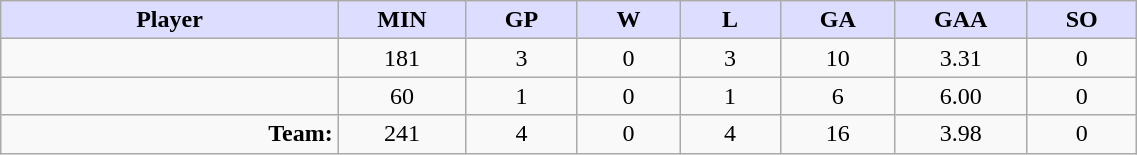<table style="width:60%;" class="wikitable sortable">
<tr>
<th style="background:#ddf; width:10%;">Player</th>
<th style="width:3%; background:#ddf;" title="Minutes played">MIN</th>
<th style="width:3%; background:#ddf;" title="Games played in">GP</th>
<th style="width:3%; background:#ddf;" title="Games played in">W</th>
<th style="width:3%; background:#ddf;" title="Games played in">L</th>
<th style="width:3%; background:#ddf;" title="Goals against">GA</th>
<th style="width:3%; background:#ddf;" title="Goals against average">GAA</th>
<th style="width:3%; background:#ddf;" title="Shut-outs">SO</th>
</tr>
<tr style="text-align:center;">
<td style="text-align:right;"></td>
<td>181</td>
<td>3</td>
<td>0</td>
<td>3</td>
<td>10</td>
<td>3.31</td>
<td>0</td>
</tr>
<tr style="text-align:center;">
<td style="text-align:right;"></td>
<td>60</td>
<td>1</td>
<td>0</td>
<td>1</td>
<td>6</td>
<td>6.00</td>
<td>0</td>
</tr>
<tr style="text-align:center;">
<td style="text-align:right;"><strong>Team:</strong></td>
<td>241</td>
<td>4</td>
<td>0</td>
<td>4</td>
<td>16</td>
<td>3.98</td>
<td>0</td>
</tr>
</table>
